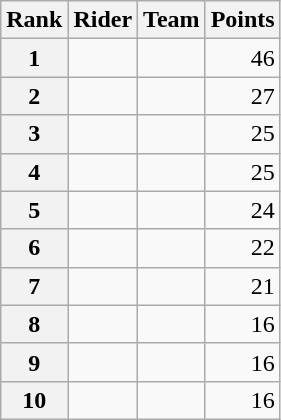<table class="wikitable" margin-bottom:0;">
<tr>
<th scope="col">Rank</th>
<th scope="col">Rider</th>
<th scope="col">Team</th>
<th scope="col">Points</th>
</tr>
<tr>
<th scope="row">1</th>
<td> </td>
<td></td>
<td align="right">46</td>
</tr>
<tr>
<th scope="row">2</th>
<td></td>
<td></td>
<td align="right">27</td>
</tr>
<tr>
<th scope="row">3</th>
<td></td>
<td></td>
<td align="right">25</td>
</tr>
<tr>
<th scope="row">4</th>
<td></td>
<td></td>
<td align="right">25</td>
</tr>
<tr>
<th scope="row">5</th>
<td></td>
<td></td>
<td align="right">24</td>
</tr>
<tr>
<th scope="row">6</th>
<td> </td>
<td></td>
<td align="right">22</td>
</tr>
<tr>
<th scope="row">7</th>
<td></td>
<td></td>
<td align="right">21</td>
</tr>
<tr>
<th scope="row">8</th>
<td></td>
<td></td>
<td align="right">16</td>
</tr>
<tr>
<th scope="row">9</th>
<td></td>
<td></td>
<td align="right">16</td>
</tr>
<tr>
<th scope="row">10</th>
<td></td>
<td></td>
<td align="right">16</td>
</tr>
</table>
